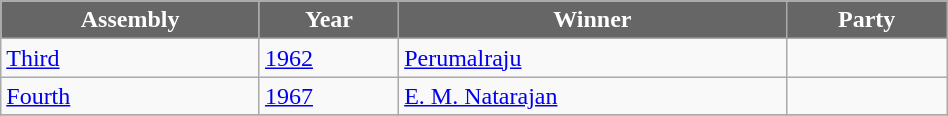<table class="wikitable" width="50%">
<tr>
<th style="background-color:#666666; color:white">Assembly</th>
<th style="background-color:#666666; color:white">Year</th>
<th style="background-color:#666666; color:white">Winner</th>
<th style="background-color:#666666; color:white" colspan="2">Party</th>
</tr>
<tr>
<td><a href='#'>Third</a></td>
<td><a href='#'>1962</a></td>
<td><a href='#'>Perumalraju</a></td>
<td></td>
</tr>
<tr>
<td><a href='#'>Fourth</a></td>
<td><a href='#'>1967</a></td>
<td><a href='#'>E. M. Natarajan</a></td>
<td></td>
</tr>
<tr>
</tr>
</table>
